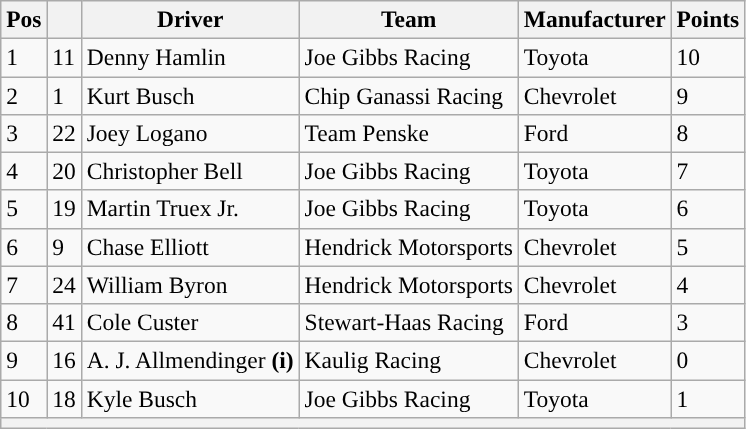<table class="wikitable" style="font-size:98%">
<tr>
<th>Pos</th>
<th></th>
<th>Driver</th>
<th>Team</th>
<th>Manufacturer</th>
<th>Points</th>
</tr>
<tr>
<td>1</td>
<td>11</td>
<td>Denny Hamlin</td>
<td>Joe Gibbs Racing</td>
<td>Toyota</td>
<td>10</td>
</tr>
<tr>
<td>2</td>
<td>1</td>
<td>Kurt Busch</td>
<td>Chip Ganassi Racing</td>
<td>Chevrolet</td>
<td>9</td>
</tr>
<tr>
<td>3</td>
<td>22</td>
<td>Joey Logano</td>
<td>Team Penske</td>
<td>Ford</td>
<td>8</td>
</tr>
<tr>
<td>4</td>
<td>20</td>
<td>Christopher Bell</td>
<td>Joe Gibbs Racing</td>
<td>Toyota</td>
<td>7</td>
</tr>
<tr>
<td>5</td>
<td>19</td>
<td>Martin Truex Jr.</td>
<td>Joe Gibbs Racing</td>
<td>Toyota</td>
<td>6</td>
</tr>
<tr>
<td>6</td>
<td>9</td>
<td>Chase Elliott</td>
<td>Hendrick Motorsports</td>
<td>Chevrolet</td>
<td>5</td>
</tr>
<tr>
<td>7</td>
<td>24</td>
<td>William Byron</td>
<td>Hendrick Motorsports</td>
<td>Chevrolet</td>
<td>4</td>
</tr>
<tr>
<td>8</td>
<td>41</td>
<td>Cole Custer</td>
<td>Stewart-Haas Racing</td>
<td>Ford</td>
<td>3</td>
</tr>
<tr>
<td>9</td>
<td>16</td>
<td>A. J. Allmendinger <strong>(i)</strong></td>
<td>Kaulig Racing</td>
<td>Chevrolet</td>
<td>0</td>
</tr>
<tr>
<td>10</td>
<td>18</td>
<td>Kyle Busch</td>
<td>Joe Gibbs Racing</td>
<td>Toyota</td>
<td>1</td>
</tr>
<tr>
<th colspan="6"></th>
</tr>
</table>
